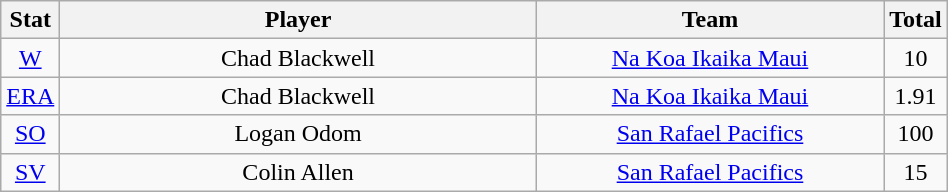<table class="wikitable"  style="width:50%; text-align:center;">
<tr>
<th style="width:5%;">Stat</th>
<th style="width:55%;">Player</th>
<th style="width:55%;">Team</th>
<th style="width:5%;">Total</th>
</tr>
<tr>
<td><a href='#'>W</a></td>
<td>Chad Blackwell</td>
<td><a href='#'>Na Koa Ikaika Maui</a></td>
<td>10</td>
</tr>
<tr>
<td><a href='#'>ERA</a></td>
<td>Chad Blackwell</td>
<td><a href='#'>Na Koa Ikaika Maui</a></td>
<td>1.91</td>
</tr>
<tr>
<td><a href='#'>SO</a></td>
<td>Logan Odom</td>
<td><a href='#'>San Rafael Pacifics</a></td>
<td>100</td>
</tr>
<tr>
<td><a href='#'>SV</a></td>
<td>Colin Allen</td>
<td><a href='#'>San Rafael Pacifics</a></td>
<td>15</td>
</tr>
</table>
